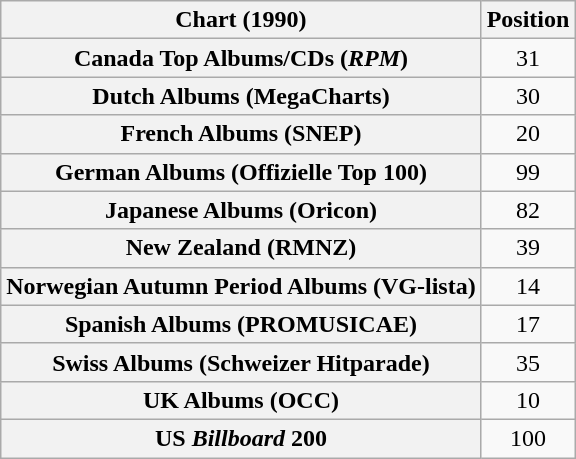<table class="wikitable sortable plainrowheaders" style="text-align:center">
<tr>
<th scope="col">Chart (1990)</th>
<th scope="col">Position</th>
</tr>
<tr>
<th scope="row">Canada Top Albums/CDs (<em>RPM</em>)</th>
<td>31</td>
</tr>
<tr>
<th scope="row">Dutch Albums (MegaCharts)</th>
<td>30</td>
</tr>
<tr>
<th scope="row">French Albums (SNEP)</th>
<td>20</td>
</tr>
<tr>
<th scope="row">German Albums (Offizielle Top 100)</th>
<td>99</td>
</tr>
<tr>
<th scope="row">Japanese Albums (Oricon)</th>
<td>82</td>
</tr>
<tr>
<th scope="row">New Zealand (RMNZ)</th>
<td>39</td>
</tr>
<tr>
<th scope="row">Norwegian Autumn Period Albums (VG-lista)</th>
<td>14</td>
</tr>
<tr>
<th scope="row">Spanish Albums (PROMUSICAE)</th>
<td>17</td>
</tr>
<tr>
<th scope="row">Swiss Albums (Schweizer Hitparade)</th>
<td>35</td>
</tr>
<tr>
<th scope="row">UK Albums (OCC)</th>
<td>10</td>
</tr>
<tr>
<th scope="row">US <em>Billboard</em> 200</th>
<td>100</td>
</tr>
</table>
